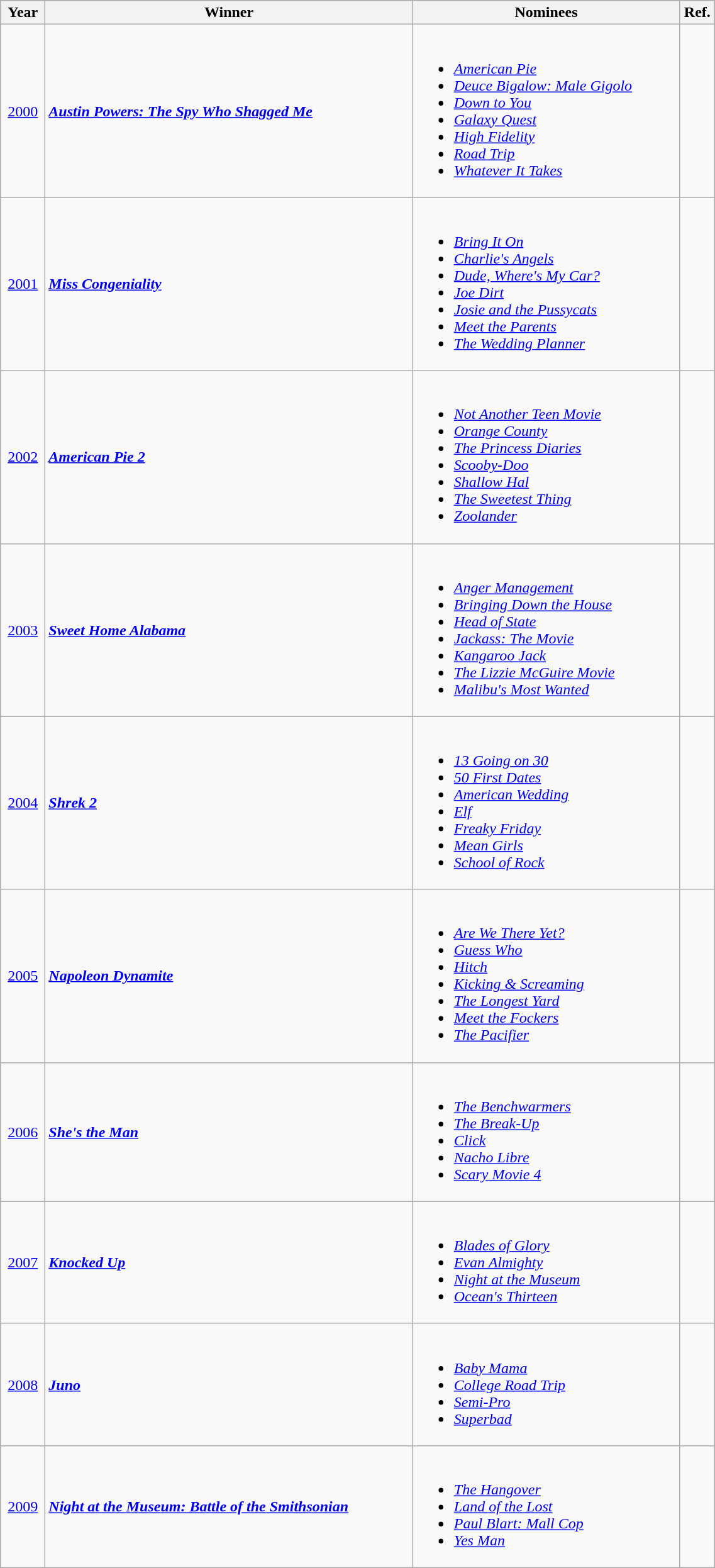<table class="wikitable" width=60%>
<tr>
<th width=40px>Year</th>
<th>Winner</th>
<th>Nominees</th>
<th width=30px>Ref.</th>
</tr>
<tr>
<td align="center"><a href='#'>2000</a></td>
<td><strong><em><a href='#'>Austin Powers: The Spy Who Shagged Me</a></em></strong></td>
<td><br><ul><li><em><a href='#'>American Pie</a></em></li><li><em><a href='#'>Deuce Bigalow: Male Gigolo</a></em></li><li><em><a href='#'>Down to You</a></em></li><li><em><a href='#'>Galaxy Quest</a></em></li><li><em><a href='#'>High Fidelity</a></em></li><li><em><a href='#'>Road Trip</a></em></li><li><em><a href='#'>Whatever It Takes</a></em></li></ul></td>
<td align="center"></td>
</tr>
<tr>
<td align="center"><a href='#'>2001</a></td>
<td><strong><em><a href='#'>Miss Congeniality</a></em></strong></td>
<td><br><ul><li><em><a href='#'>Bring It On</a></em></li><li><em><a href='#'>Charlie's Angels</a></em></li><li><em><a href='#'>Dude, Where's My Car?</a></em></li><li><em><a href='#'>Joe Dirt</a></em></li><li><em><a href='#'>Josie and the Pussycats</a></em></li><li><em><a href='#'>Meet the Parents</a></em></li><li><em><a href='#'>The Wedding Planner</a></em></li></ul></td>
<td align="center"></td>
</tr>
<tr>
<td align="center"><a href='#'>2002</a></td>
<td><strong><em><a href='#'>American Pie 2</a></em></strong></td>
<td><br><ul><li><em><a href='#'>Not Another Teen Movie</a></em></li><li><em><a href='#'>Orange County</a></em></li><li><em><a href='#'>The Princess Diaries</a></em></li><li><em><a href='#'>Scooby-Doo</a></em></li><li><em><a href='#'>Shallow Hal</a></em></li><li><em><a href='#'>The Sweetest Thing</a></em></li><li><em><a href='#'>Zoolander</a></em></li></ul></td>
<td align="center"></td>
</tr>
<tr>
<td align="center"><a href='#'>2003</a></td>
<td><strong><em><a href='#'>Sweet Home Alabama</a></em></strong></td>
<td><br><ul><li><em><a href='#'>Anger Management</a></em></li><li><em><a href='#'>Bringing Down the House</a></em></li><li><em><a href='#'>Head of State</a></em></li><li><em><a href='#'>Jackass: The Movie</a></em></li><li><em><a href='#'>Kangaroo Jack</a></em></li><li><em><a href='#'>The Lizzie McGuire Movie</a></em></li><li><em><a href='#'>Malibu's Most Wanted</a></em></li></ul></td>
<td align="center"></td>
</tr>
<tr>
<td align="center"><a href='#'>2004</a></td>
<td><strong><em><a href='#'>Shrek 2</a></em></strong></td>
<td><br><ul><li><em><a href='#'>13 Going on 30</a></em></li><li><em><a href='#'>50 First Dates</a></em></li><li><em><a href='#'>American Wedding</a></em></li><li><em><a href='#'>Elf</a></em></li><li><em><a href='#'>Freaky Friday</a></em></li><li><em><a href='#'>Mean Girls</a></em></li><li><em><a href='#'>School of Rock</a></em></li></ul></td>
<td align="center"></td>
</tr>
<tr>
<td align="center"><a href='#'>2005</a></td>
<td><strong><em><a href='#'>Napoleon Dynamite</a></em></strong></td>
<td><br><ul><li><em><a href='#'>Are We There Yet?</a></em></li><li><em><a href='#'>Guess Who</a></em></li><li><em><a href='#'>Hitch</a></em></li><li><em><a href='#'>Kicking & Screaming</a></em></li><li><em><a href='#'>The Longest Yard</a></em></li><li><em><a href='#'>Meet the Fockers</a></em></li><li><em><a href='#'>The Pacifier</a></em></li></ul></td>
<td align="center"></td>
</tr>
<tr>
<td align="center"><a href='#'>2006</a></td>
<td><strong><em><a href='#'>She's the Man</a></em></strong></td>
<td><br><ul><li><em><a href='#'>The Benchwarmers</a></em></li><li><em><a href='#'>The Break-Up</a></em></li><li><em><a href='#'>Click</a></em></li><li><em><a href='#'>Nacho Libre</a></em></li><li><em><a href='#'>Scary Movie 4</a></em></li></ul></td>
<td align="center"></td>
</tr>
<tr>
<td align="center"><a href='#'>2007</a></td>
<td><strong><em><a href='#'>Knocked Up</a></em></strong></td>
<td><br><ul><li><em><a href='#'>Blades of Glory</a></em></li><li><em><a href='#'>Evan Almighty</a></em></li><li><em><a href='#'>Night at the Museum</a></em></li><li><em><a href='#'>Ocean's Thirteen</a></em></li></ul></td>
<td align="center"></td>
</tr>
<tr>
<td align="center"><a href='#'>2008</a></td>
<td><strong><em><a href='#'>Juno</a></em></strong></td>
<td><br><ul><li><em><a href='#'>Baby Mama</a></em></li><li><em><a href='#'>College Road Trip</a></em></li><li><em><a href='#'>Semi-Pro</a></em></li><li><em><a href='#'>Superbad</a></em></li></ul></td>
<td align="center"></td>
</tr>
<tr>
<td align="center"><a href='#'>2009</a></td>
<td><strong><em><a href='#'>Night at the Museum: Battle of the Smithsonian</a></em></strong></td>
<td><br><ul><li><em><a href='#'>The Hangover</a></em></li><li><em><a href='#'>Land of the Lost</a></em></li><li><em><a href='#'>Paul Blart: Mall Cop</a></em></li><li><em><a href='#'>Yes Man</a></em></li></ul></td>
<td align="center"></td>
</tr>
</table>
